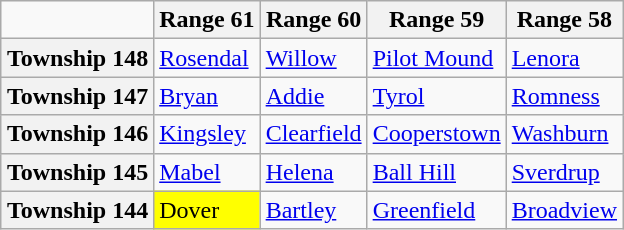<table class="wikitable" style="margin-left: auto; margin-right: auto; border: none;">
<tr>
<td></td>
<th scope="col">Range 61</th>
<th scope="col">Range 60</th>
<th scope="col">Range 59</th>
<th scope="col">Range 58</th>
</tr>
<tr>
<th scope="col">Township 148</th>
<td><a href='#'>Rosendal</a></td>
<td><a href='#'>Willow</a></td>
<td><a href='#'>Pilot Mound</a></td>
<td><a href='#'>Lenora</a></td>
</tr>
<tr>
<th scope="col">Township 147</th>
<td><a href='#'>Bryan</a></td>
<td><a href='#'>Addie</a></td>
<td><a href='#'>Tyrol</a></td>
<td><a href='#'>Romness</a></td>
</tr>
<tr>
<th scope="col">Township 146</th>
<td><a href='#'>Kingsley</a></td>
<td><a href='#'>Clearfield</a></td>
<td><a href='#'>Cooperstown</a></td>
<td><a href='#'>Washburn</a></td>
</tr>
<tr>
<th scope="col">Township 145</th>
<td><a href='#'>Mabel</a></td>
<td><a href='#'>Helena</a></td>
<td><a href='#'>Ball Hill</a></td>
<td><a href='#'>Sverdrup</a></td>
</tr>
<tr>
<th scope="col">Township 144</th>
<td style="background: yellow">Dover</td>
<td><a href='#'>Bartley</a></td>
<td><a href='#'>Greenfield</a></td>
<td><a href='#'>Broadview</a></td>
</tr>
</table>
